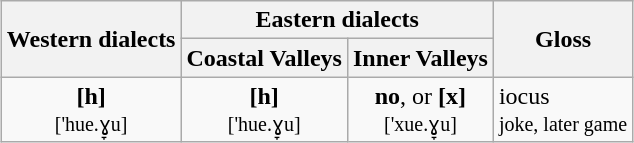<table class="wikitable" style="margin: 1em auto 1em auto;">
<tr>
<th rowspan ="2">Western dialects</th>
<th colspan="2">Eastern dialects</th>
<th rowspan="2">Gloss</th>
</tr>
<tr>
<th>Coastal Valleys</th>
<th>Inner Valleys</th>
</tr>
<tr>
<td align="center"><strong>[h]</strong> <br> <small>['hue.ɣ̞u]</small></td>
<td align="center"><strong>[h]</strong> <br> <small>['hue.ɣ̞u]</small></td>
<td align="center"><strong>no</strong>, or <strong>[x]</strong> <br> <small>['xue.ɣ̞u]</small></td>
<td>iocus <br> <small>joke, later game</small></td>
</tr>
</table>
